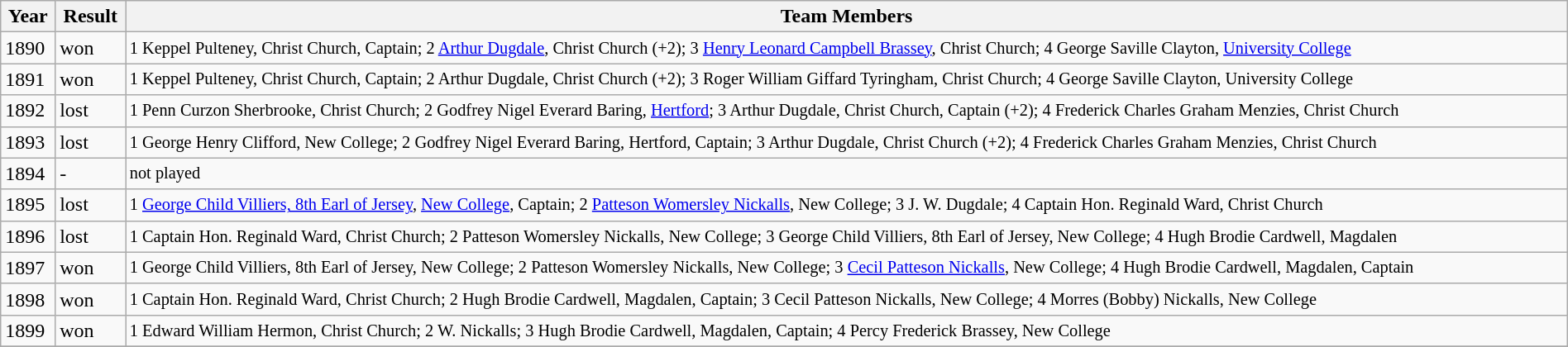<table class="wikitable" width="100%">
<tr>
<th>Year</th>
<th>Result</th>
<th>Team Members</th>
</tr>
<tr>
<td>1890</td>
<td>won</td>
<td style="font-size:85%">1 Keppel Pulteney, Christ Church, Captain; 2 <a href='#'>Arthur Dugdale</a>, Christ Church (+2); 3 <a href='#'>Henry Leonard Campbell Brassey</a>, Christ Church; 4 George Saville Clayton, <a href='#'>University College</a></td>
</tr>
<tr>
<td>1891</td>
<td>won</td>
<td style="font-size:85%">1 Keppel Pulteney, Christ Church, Captain; 2 Arthur Dugdale, Christ Church (+2); 3 Roger William Giffard Tyringham, Christ Church; 4 George Saville Clayton, University College</td>
</tr>
<tr>
<td>1892</td>
<td>lost</td>
<td style="font-size:85%">1 Penn Curzon Sherbrooke, Christ Church; 2 Godfrey Nigel Everard Baring, <a href='#'>Hertford</a>; 3 Arthur Dugdale, Christ Church, Captain (+2); 4 Frederick Charles Graham Menzies, Christ Church</td>
</tr>
<tr>
<td>1893</td>
<td>lost</td>
<td style="font-size:85%">1 George Henry Clifford, New College; 2 Godfrey Nigel Everard Baring, Hertford, Captain; 3 Arthur Dugdale, Christ Church (+2); 4 Frederick Charles Graham Menzies, Christ Church</td>
</tr>
<tr>
<td>1894</td>
<td>-</td>
<td style="font-size:85%">not played</td>
</tr>
<tr>
<td>1895</td>
<td>lost</td>
<td style="font-size:85%">1 <a href='#'>George Child Villiers, 8th Earl of Jersey</a>, <a href='#'>New College</a>, Captain; 2 <a href='#'>Patteson Womersley Nickalls</a>, New College; 3 J. W. Dugdale; 4 Captain Hon. Reginald Ward, Christ Church</td>
</tr>
<tr>
<td>1896</td>
<td>lost</td>
<td style="font-size:85%">1 Captain Hon. Reginald Ward, Christ Church; 2 Patteson Womersley Nickalls, New College; 3 George Child Villiers, 8th Earl of Jersey, New College; 4 Hugh Brodie Cardwell, Magdalen</td>
</tr>
<tr>
<td>1897</td>
<td>won</td>
<td style="font-size:85%">1 George Child Villiers, 8th Earl of Jersey, New College; 2 Patteson Womersley Nickalls, New College; 3 <a href='#'>Cecil Patteson Nickalls</a>, New College; 4 Hugh Brodie Cardwell, Magdalen, Captain</td>
</tr>
<tr>
<td>1898</td>
<td>won</td>
<td style="font-size:85%">1 Captain Hon. Reginald Ward, Christ Church; 2 Hugh Brodie Cardwell, Magdalen, Captain; 3 Cecil Patteson Nickalls, New College; 4 Morres (Bobby) Nickalls, New College</td>
</tr>
<tr>
<td>1899</td>
<td>won</td>
<td style="font-size:85%">1 Edward William Hermon, Christ Church; 2 W. Nickalls; 3 Hugh Brodie Cardwell, Magdalen, Captain; 4 Percy Frederick Brassey, New College</td>
</tr>
<tr>
</tr>
</table>
